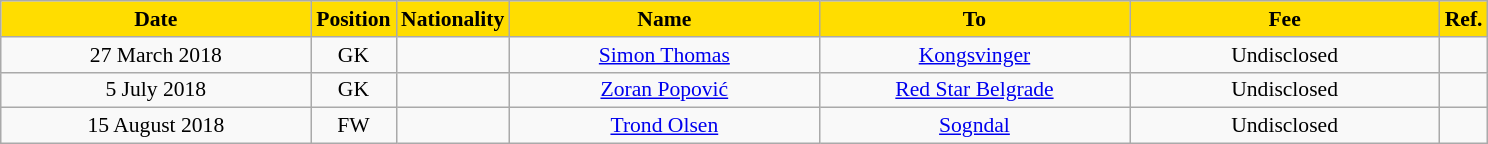<table class="wikitable"  style="text-align:center; font-size:90%; ">
<tr>
<th style="background:#FFDD00; color:black; width:200px;">Date</th>
<th style="background:#FFDD00; color:black; width:50px;">Position</th>
<th style="background:#FFDD00; color:black; width:50px;">Nationality</th>
<th style="background:#FFDD00; color:black; width:200px;">Name</th>
<th style="background:#FFDD00; color:black; width:200px;">To</th>
<th style="background:#FFDD00; color:black; width:200px;">Fee</th>
<th style="background:#FFDD00; color:black; width:25px;">Ref.</th>
</tr>
<tr>
<td>27 March 2018</td>
<td>GK</td>
<td></td>
<td><a href='#'>Simon Thomas</a></td>
<td><a href='#'>Kongsvinger</a></td>
<td>Undisclosed</td>
<td></td>
</tr>
<tr>
<td>5 July 2018</td>
<td>GK</td>
<td></td>
<td><a href='#'>Zoran Popović</a></td>
<td><a href='#'>Red Star Belgrade</a></td>
<td>Undisclosed</td>
<td></td>
</tr>
<tr>
<td>15 August 2018</td>
<td>FW</td>
<td></td>
<td><a href='#'>Trond Olsen</a></td>
<td><a href='#'>Sogndal</a></td>
<td>Undisclosed</td>
<td></td>
</tr>
</table>
